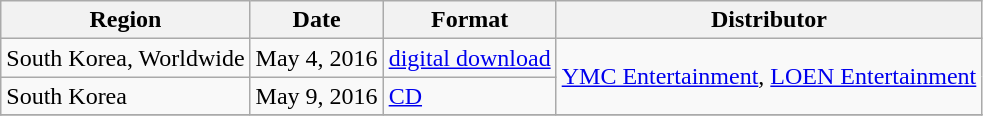<table class="wikitable plainrowheaders">
<tr>
<th>Region</th>
<th>Date</th>
<th>Format</th>
<th>Distributor</th>
</tr>
<tr>
<td>South Korea, Worldwide</td>
<td>May 4, 2016</td>
<td><a href='#'>digital download</a></td>
<td rowspan=2><a href='#'>YMC Entertainment</a>, <a href='#'>LOEN Entertainment</a></td>
</tr>
<tr>
<td>South Korea</td>
<td>May 9, 2016</td>
<td><a href='#'>CD</a></td>
</tr>
<tr>
</tr>
</table>
